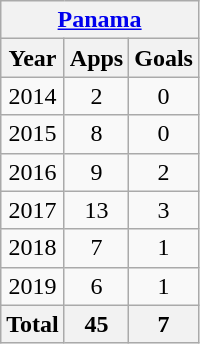<table class="wikitable" style="text-align:center">
<tr>
<th colspan=3><a href='#'>Panama</a></th>
</tr>
<tr>
<th>Year</th>
<th>Apps</th>
<th>Goals</th>
</tr>
<tr>
<td>2014</td>
<td>2</td>
<td>0</td>
</tr>
<tr>
<td>2015</td>
<td>8</td>
<td>0</td>
</tr>
<tr>
<td>2016</td>
<td>9</td>
<td>2</td>
</tr>
<tr>
<td>2017</td>
<td>13</td>
<td>3</td>
</tr>
<tr>
<td>2018</td>
<td>7</td>
<td>1</td>
</tr>
<tr>
<td>2019</td>
<td>6</td>
<td>1</td>
</tr>
<tr>
<th>Total</th>
<th>45</th>
<th>7</th>
</tr>
</table>
